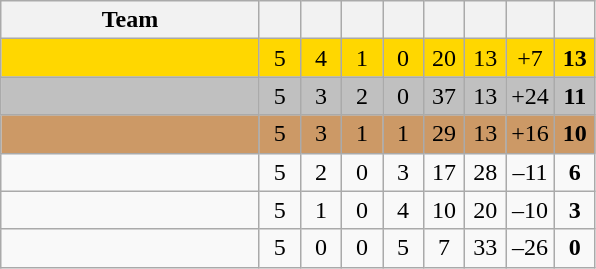<table class="wikitable" style="text-align:center;">
<tr>
<th width=165>Team</th>
<th width=20></th>
<th width=20></th>
<th width=20></th>
<th width=20></th>
<th width=20></th>
<th width=20></th>
<th width=20></th>
<th width=20></th>
</tr>
<tr style="background:gold;">
<td align="left"></td>
<td>5</td>
<td>4</td>
<td>1</td>
<td>0</td>
<td>20</td>
<td>13</td>
<td>+7</td>
<td><strong>13</strong></td>
</tr>
<tr style="background:silver;">
<td align="left"></td>
<td>5</td>
<td>3</td>
<td>2</td>
<td>0</td>
<td>37</td>
<td>13</td>
<td>+24</td>
<td><strong>11</strong></td>
</tr>
<tr style="background:#c96;">
<td align="left"></td>
<td>5</td>
<td>3</td>
<td>1</td>
<td>1</td>
<td>29</td>
<td>13</td>
<td>+16</td>
<td><strong>10</strong></td>
</tr>
<tr>
<td align="left"></td>
<td>5</td>
<td>2</td>
<td>0</td>
<td>3</td>
<td>17</td>
<td>28</td>
<td>–11</td>
<td><strong>6</strong></td>
</tr>
<tr>
<td align="left"></td>
<td>5</td>
<td>1</td>
<td>0</td>
<td>4</td>
<td>10</td>
<td>20</td>
<td>–10</td>
<td><strong>3</strong></td>
</tr>
<tr>
<td align="left"></td>
<td>5</td>
<td>0</td>
<td>0</td>
<td>5</td>
<td>7</td>
<td>33</td>
<td>–26</td>
<td><strong>0</strong></td>
</tr>
</table>
